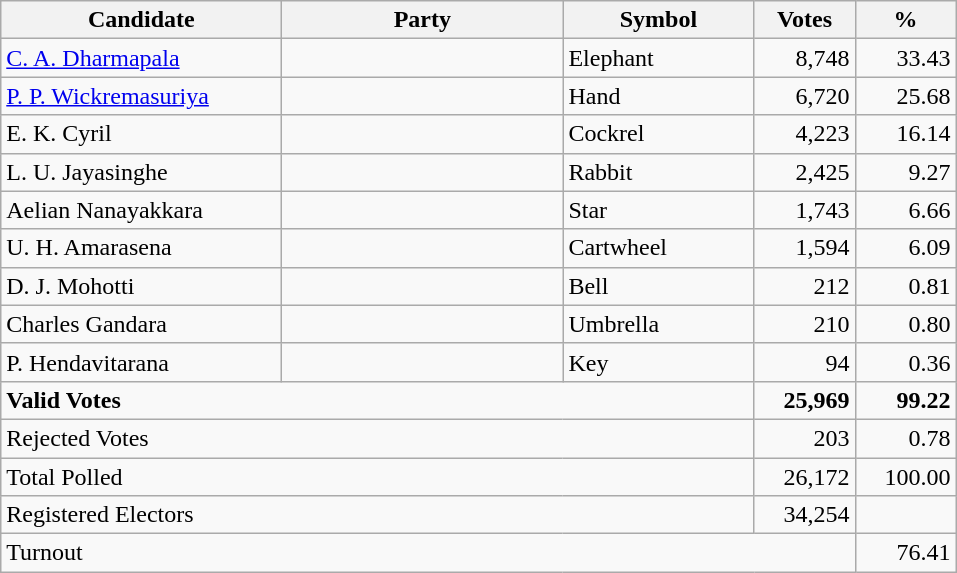<table class="wikitable" border="1" style="text-align:right;">
<tr>
<th align=left width="180">Candidate</th>
<th align=left width="180">Party</th>
<th align=left width="120">Symbol</th>
<th align=left width="60">Votes</th>
<th align=left width="60">%</th>
</tr>
<tr>
<td align=left><a href='#'>C. A. Dharmapala</a></td>
<td></td>
<td align=left>Elephant</td>
<td align=right>8,748</td>
<td align=right>33.43</td>
</tr>
<tr>
<td align=left><a href='#'>P. P. Wickremasuriya</a></td>
<td></td>
<td align=left>Hand</td>
<td align=right>6,720</td>
<td align=right>25.68</td>
</tr>
<tr>
<td align=left>E. K. Cyril</td>
<td></td>
<td align=left>Cockrel</td>
<td align=right>4,223</td>
<td align=right>16.14</td>
</tr>
<tr>
<td align=left>L. U. Jayasinghe</td>
<td></td>
<td align=left>Rabbit</td>
<td align=right>2,425</td>
<td align=right>9.27</td>
</tr>
<tr>
<td align=left>Aelian Nanayakkara</td>
<td></td>
<td align=left>Star</td>
<td align=right>1,743</td>
<td align=right>6.66</td>
</tr>
<tr>
<td align=left>U. H. Amarasena</td>
<td></td>
<td align=left>Cartwheel</td>
<td align=right>1,594</td>
<td align=right>6.09</td>
</tr>
<tr>
<td align=left>D. J. Mohotti</td>
<td></td>
<td align=left>Bell</td>
<td align=right>212</td>
<td align=right>0.81</td>
</tr>
<tr>
<td align=left>Charles Gandara</td>
<td></td>
<td align=left>Umbrella</td>
<td align=right>210</td>
<td align=right>0.80</td>
</tr>
<tr>
<td align=left>P. Hendavitarana</td>
<td></td>
<td align=left>Key</td>
<td align=right>94</td>
<td align=right>0.36</td>
</tr>
<tr>
<td align=left colspan=3><strong>Valid Votes</strong></td>
<td align=right><strong>25,969</strong></td>
<td align=right><strong>99.22</strong></td>
</tr>
<tr>
<td align=left colspan=3>Rejected Votes</td>
<td align=right>203</td>
<td align=right>0.78</td>
</tr>
<tr>
<td align=left colspan=3>Total Polled</td>
<td align=right>26,172</td>
<td align=right>100.00</td>
</tr>
<tr>
<td align=left colspan=3>Registered Electors</td>
<td align=right>34,254</td>
<td></td>
</tr>
<tr>
<td align=left colspan=4>Turnout</td>
<td align=right>76.41</td>
</tr>
</table>
